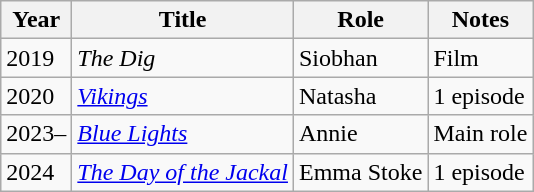<table class="wikitable sortable">
<tr>
<th>Year</th>
<th>Title</th>
<th>Role</th>
<th class="unsortable">Notes</th>
</tr>
<tr>
<td>2019</td>
<td><em>The Dig</em></td>
<td>Siobhan</td>
<td>Film</td>
</tr>
<tr>
<td>2020</td>
<td><em><a href='#'>Vikings</a></em></td>
<td>Natasha</td>
<td>1 episode</td>
</tr>
<tr>
<td>2023–</td>
<td><em><a href='#'>Blue Lights</a></em></td>
<td>Annie</td>
<td>Main role</td>
</tr>
<tr>
<td>2024</td>
<td><em><a href='#'>The Day of the Jackal</a></em></td>
<td>Emma Stoke</td>
<td>1 episode</td>
</tr>
</table>
